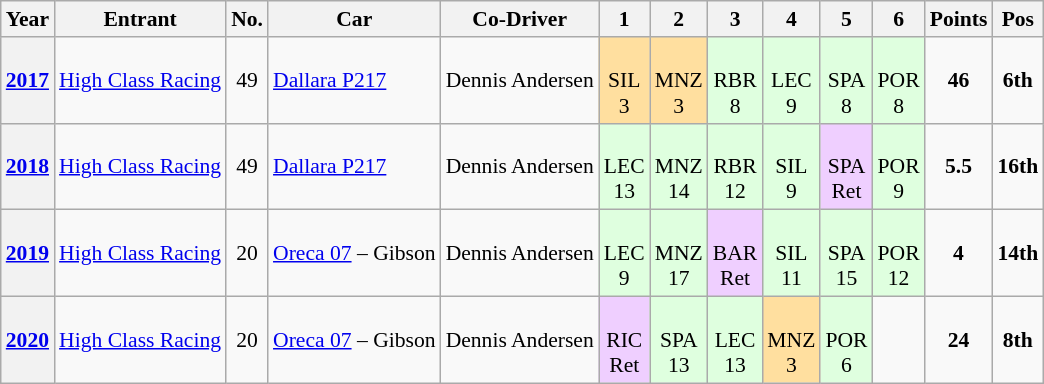<table class="wikitable" style="text-align:center; font-size:90%">
<tr>
<th>Year</th>
<th><abbr>Entrant</abbr></th>
<th><abbr>No.</abbr></th>
<th>Car</th>
<th>Co-Driver</th>
<th>1</th>
<th>2</th>
<th>3</th>
<th>4</th>
<th>5</th>
<th>6</th>
<th>Points</th>
<th><abbr>Pos</abbr></th>
</tr>
<tr>
<th><a href='#'>2017</a></th>
<td> <a href='#'>High Class Racing</a></td>
<td>49</td>
<td style="text-align:left"><a href='#'>Dallara P217</a></td>
<td style="text-align:left"> Dennis Andersen</td>
<td style="background:#ffdf9f;"><br>SIL<br>3</td>
<td style="background:#ffdf9f;"><br>MNZ<br>3</td>
<td style="background:#dfffdf;"><br>RBR<br>8</td>
<td style="background:#dfffdf;"><br>LEC<br>9</td>
<td style="background:#dfffdf;"><br>SPA<br>8</td>
<td style="background:#dfffdf;"><br>POR<br>8</td>
<td><strong>46</strong></td>
<td><strong>6th</strong></td>
</tr>
<tr>
<th><a href='#'>2018</a></th>
<td> <a href='#'>High Class Racing</a></td>
<td>49</td>
<td style="text-align:left"><a href='#'>Dallara P217</a></td>
<td style="text-align:left"> Dennis Andersen</td>
<td style="background:#dfffdf;"><br>LEC<br>13</td>
<td style="background:#dfffdf;"><br>MNZ<br>14</td>
<td style="background:#dfffdf;"><br>RBR<br>12</td>
<td style="background:#dfffdf;"><br>SIL<br>9</td>
<td style="background:#efcfff;"><br>SPA<br>Ret</td>
<td style="background:#dfffdf;"><br>POR<br>9</td>
<td><strong>5.5</strong></td>
<td><strong>16th</strong></td>
</tr>
<tr>
<th><a href='#'>2019</a></th>
<td> <a href='#'>High Class Racing</a></td>
<td>20</td>
<td><a href='#'>Oreca 07</a> – Gibson</td>
<td style="text-align:left"> Dennis Andersen</td>
<td style="background:#dfffdf;"><br>LEC<br>9</td>
<td style="background:#dfffdf;"><br>MNZ<br>17</td>
<td style="background:#efcfff;"><br>BAR<br>Ret</td>
<td style="background:#dfffdf;"><br>SIL<br>11</td>
<td style="background:#dfffdf;"><br>SPA<br>15</td>
<td style="background:#dfffdf;"><br>POR<br>12</td>
<td><strong>4</strong></td>
<td><strong>14th</strong></td>
</tr>
<tr>
<th><a href='#'>2020</a></th>
<td> <a href='#'>High Class Racing</a></td>
<td>20</td>
<td><a href='#'>Oreca 07</a> – Gibson</td>
<td style="text-align:left"> Dennis Andersen</td>
<td style="background:#efcfff;"><br>RIC<br>Ret</td>
<td style="background:#dfffdf;"><br>SPA<br>13</td>
<td style="background:#dfffdf;"><br>LEC<br>13</td>
<td style="background:#ffdf9f;"><br>MNZ<br>3</td>
<td style="background:#dfffdf;"><br>POR<br>6</td>
<td></td>
<td><strong>24</strong></td>
<td><strong>8th</strong></td>
</tr>
</table>
